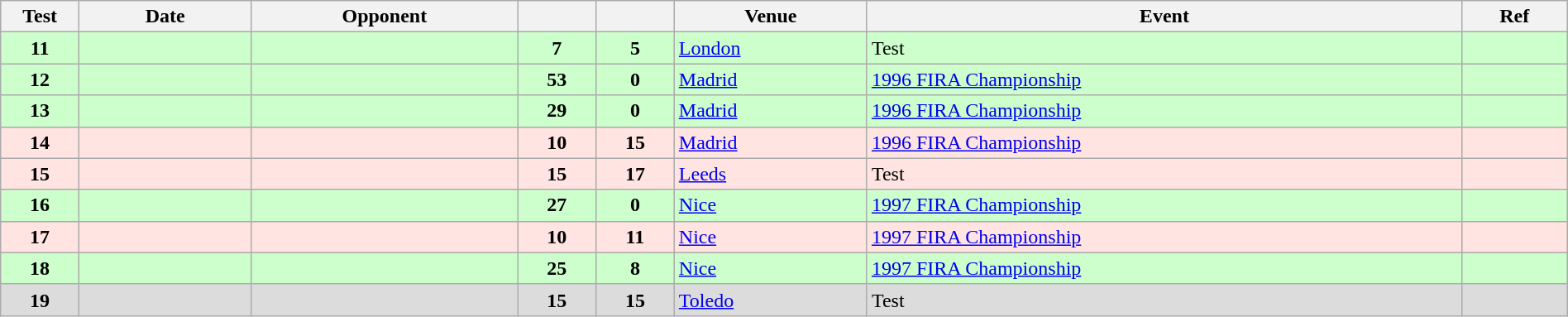<table class="wikitable sortable" style="width:100%">
<tr>
<th style="width:5%">Test</th>
<th style="width:11%">Date</th>
<th style="width:17%">Opponent</th>
<th style="width:5%"></th>
<th style="width:5%"></th>
<th>Venue</th>
<th>Event</th>
<th>Ref</th>
</tr>
<tr bgcolor="#ccffcc">
<td align="center"><strong>11</strong></td>
<td></td>
<td></td>
<td align="center"><strong>7</strong></td>
<td align="center"><strong>5</strong></td>
<td><a href='#'>London</a></td>
<td>Test</td>
<td></td>
</tr>
<tr bgcolor="#ccffcc">
<td align="center"><strong>12</strong></td>
<td></td>
<td></td>
<td align="center"><strong>53</strong></td>
<td align="center"><strong>0</strong></td>
<td><a href='#'>Madrid</a></td>
<td><a href='#'>1996 FIRA Championship</a></td>
<td></td>
</tr>
<tr bgcolor="#ccffcc">
<td align="center"><strong>13</strong></td>
<td></td>
<td></td>
<td align="center"><strong>29</strong></td>
<td align="center"><strong>0</strong></td>
<td><a href='#'>Madrid</a></td>
<td><a href='#'>1996 FIRA Championship</a></td>
<td></td>
</tr>
<tr bgcolor="FFE4E1">
<td align="center"><strong>14</strong></td>
<td></td>
<td></td>
<td align="center"><strong>10</strong></td>
<td align="center"><strong>15</strong></td>
<td><a href='#'>Madrid</a></td>
<td><a href='#'>1996 FIRA Championship</a></td>
<td></td>
</tr>
<tr bgcolor="FFE4E1">
<td align="center"><strong>15</strong></td>
<td></td>
<td></td>
<td align="center"><strong>15</strong></td>
<td align="center"><strong>17</strong></td>
<td><a href='#'>Leeds</a></td>
<td>Test</td>
<td></td>
</tr>
<tr bgcolor="#ccffcc">
<td align="center"><strong>16</strong></td>
<td></td>
<td></td>
<td align="center"><strong>27</strong></td>
<td align="center"><strong>0</strong></td>
<td><a href='#'>Nice</a></td>
<td><a href='#'>1997 FIRA Championship</a></td>
<td></td>
</tr>
<tr bgcolor="FFE4E1">
<td align="center"><strong>17</strong></td>
<td></td>
<td></td>
<td align="center"><strong>10</strong></td>
<td align="center"><strong>11</strong></td>
<td><a href='#'>Nice</a></td>
<td><a href='#'>1997 FIRA Championship</a></td>
<td></td>
</tr>
<tr bgcolor="#ccffcc">
<td align="center"><strong>18</strong></td>
<td></td>
<td></td>
<td align="center"><strong>25</strong></td>
<td align="center"><strong>8</strong></td>
<td><a href='#'>Nice</a></td>
<td><a href='#'>1997 FIRA Championship</a></td>
<td></td>
</tr>
<tr bgcolor="DCDCDC">
<td align="center"><strong>19</strong></td>
<td></td>
<td></td>
<td align="center"><strong>15</strong></td>
<td align="center"><strong>15</strong></td>
<td><a href='#'>Toledo</a></td>
<td>Test</td>
<td></td>
</tr>
</table>
